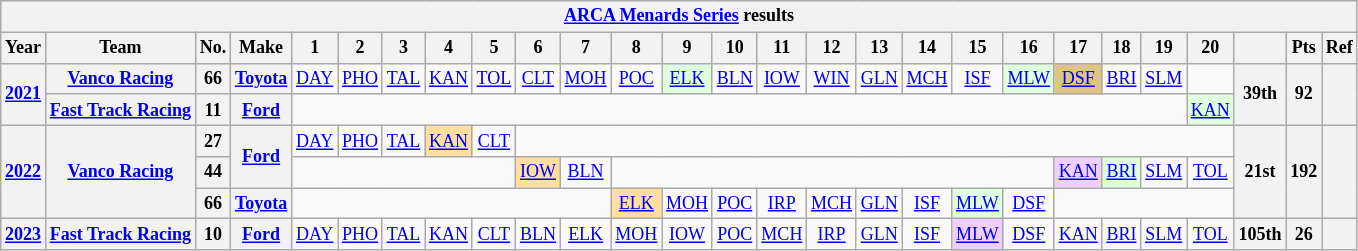<table class="wikitable" style="text-align:center; font-size:75%">
<tr>
<th colspan="27"><a href='#'>ARCA Menards Series</a> results</th>
</tr>
<tr>
<th>Year</th>
<th>Team</th>
<th>No.</th>
<th>Make</th>
<th>1</th>
<th>2</th>
<th>3</th>
<th>4</th>
<th>5</th>
<th>6</th>
<th>7</th>
<th>8</th>
<th>9</th>
<th>10</th>
<th>11</th>
<th>12</th>
<th>13</th>
<th>14</th>
<th>15</th>
<th>16</th>
<th>17</th>
<th>18</th>
<th>19</th>
<th>20</th>
<th></th>
<th>Pts</th>
<th>Ref</th>
</tr>
<tr>
<th rowspan=2><a href='#'>2021</a></th>
<th><a href='#'>Vanco Racing</a></th>
<th>66</th>
<th><a href='#'>Toyota</a></th>
<td><a href='#'>DAY</a></td>
<td><a href='#'>PHO</a></td>
<td><a href='#'>TAL</a></td>
<td><a href='#'>KAN</a></td>
<td><a href='#'>TOL</a></td>
<td><a href='#'>CLT</a></td>
<td><a href='#'>MOH</a></td>
<td><a href='#'>POC</a></td>
<td style="background:#DFFFDF;"><a href='#'>ELK</a><br></td>
<td><a href='#'>BLN</a></td>
<td><a href='#'>IOW</a></td>
<td><a href='#'>WIN</a></td>
<td><a href='#'>GLN</a></td>
<td><a href='#'>MCH</a></td>
<td><a href='#'>ISF</a></td>
<td style="background:#DFFFDF;"><a href='#'>MLW</a><br></td>
<td style="background:#DFC484;"><a href='#'>DSF</a><br></td>
<td><a href='#'>BRI</a></td>
<td><a href='#'>SLM</a></td>
<td></td>
<th rowspan=2>39th</th>
<th rowspan=2>92</th>
<th rowspan=2></th>
</tr>
<tr>
<th><a href='#'>Fast Track Racing</a></th>
<th>11</th>
<th><a href='#'>Ford</a></th>
<td colspan=19></td>
<td style="background:#DFFFDF;"><a href='#'>KAN</a><br></td>
</tr>
<tr>
<th rowspan=3><a href='#'>2022</a></th>
<th rowspan=3><a href='#'>Vanco Racing</a></th>
<th>27</th>
<th rowspan=2><a href='#'>Ford</a></th>
<td><a href='#'>DAY</a></td>
<td><a href='#'>PHO</a></td>
<td><a href='#'>TAL</a></td>
<td style="background:#FFDF9F;"><a href='#'>KAN</a><br></td>
<td><a href='#'>CLT</a></td>
<td colspan=15></td>
<th rowspan=3>21st</th>
<th rowspan=3>192</th>
<th rowspan=3></th>
</tr>
<tr>
<th>44</th>
<td colspan=5></td>
<td style="background:#FFDF9F;"><a href='#'>IOW</a><br></td>
<td><a href='#'>BLN</a></td>
<td colspan=9></td>
<td style="background:#EFCFFF;"><a href='#'>KAN</a><br></td>
<td style="background:#DFFFDF;"><a href='#'>BRI</a><br></td>
<td><a href='#'>SLM</a></td>
<td><a href='#'>TOL</a></td>
</tr>
<tr>
<th>66</th>
<th><a href='#'>Toyota</a></th>
<td colspan=7></td>
<td style="background:#FFDF9F;"><a href='#'>ELK</a><br></td>
<td><a href='#'>MOH</a></td>
<td><a href='#'>POC</a></td>
<td><a href='#'>IRP</a></td>
<td><a href='#'>MCH</a></td>
<td><a href='#'>GLN</a></td>
<td><a href='#'>ISF</a></td>
<td style="background:#DFFFDF;"><a href='#'>MLW</a><br></td>
<td><a href='#'>DSF</a></td>
<td colspan=4></td>
</tr>
<tr>
<th><a href='#'>2023</a></th>
<th><a href='#'>Fast Track Racing</a></th>
<th>10</th>
<th><a href='#'>Ford</a></th>
<td><a href='#'>DAY</a></td>
<td><a href='#'>PHO</a></td>
<td><a href='#'>TAL</a></td>
<td><a href='#'>KAN</a></td>
<td><a href='#'>CLT</a></td>
<td><a href='#'>BLN</a></td>
<td><a href='#'>ELK</a></td>
<td><a href='#'>MOH</a></td>
<td><a href='#'>IOW</a></td>
<td><a href='#'>POC</a></td>
<td><a href='#'>MCH</a></td>
<td><a href='#'>IRP</a></td>
<td><a href='#'>GLN</a></td>
<td><a href='#'>ISF</a></td>
<td style="background:#EFCFFF;"><a href='#'>MLW</a><br></td>
<td><a href='#'>DSF</a></td>
<td><a href='#'>KAN</a></td>
<td><a href='#'>BRI</a></td>
<td><a href='#'>SLM</a></td>
<td><a href='#'>TOL</a></td>
<th>105th</th>
<th>26</th>
<th></th>
</tr>
</table>
